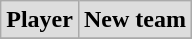<table class="wikitable">
<tr align="center"  bgcolor="#dddddd">
<td><strong>Player</strong></td>
<td><strong>New team</strong></td>
</tr>
<tr>
</tr>
</table>
